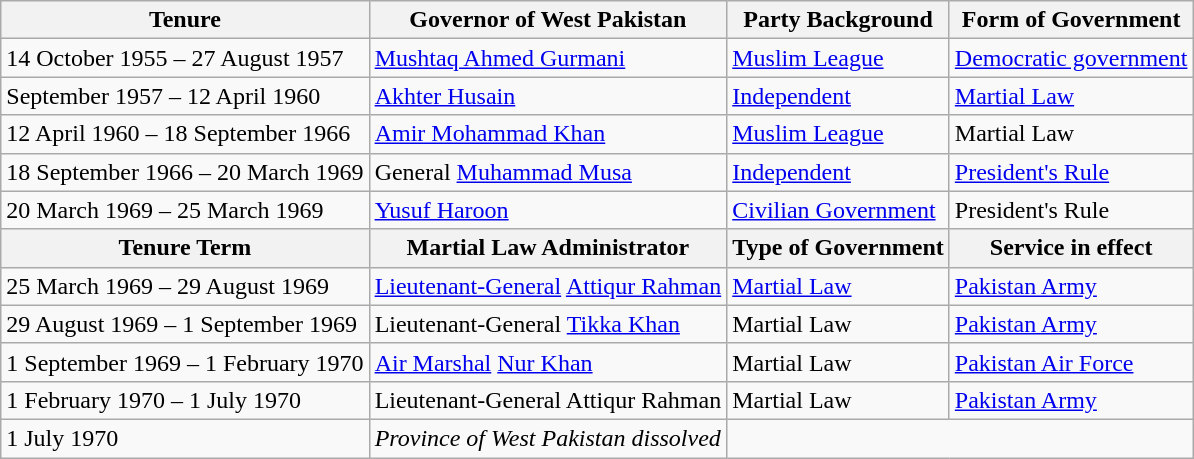<table class="wikitable">
<tr>
<th>Tenure</th>
<th>Governor of West Pakistan</th>
<th>Party Background</th>
<th>Form of Government</th>
</tr>
<tr>
<td>14 October 1955 – 27 August 1957</td>
<td><a href='#'>Mushtaq Ahmed Gurmani</a></td>
<td><a href='#'>Muslim League</a></td>
<td><a href='#'>Democratic government</a></td>
</tr>
<tr>
<td>September 1957 – 12 April 1960</td>
<td><a href='#'>Akhter Husain</a></td>
<td><a href='#'>Independent</a></td>
<td><a href='#'>Martial Law</a></td>
</tr>
<tr>
<td>12 April 1960 – 18 September 1966</td>
<td><a href='#'>Amir Mohammad Khan</a></td>
<td><a href='#'>Muslim League</a></td>
<td>Martial Law</td>
</tr>
<tr>
<td>18 September 1966 – 20 March 1969</td>
<td>General <a href='#'>Muhammad Musa</a></td>
<td><a href='#'>Independent</a></td>
<td><a href='#'>President's Rule</a></td>
</tr>
<tr>
<td>20 March 1969 – 25 March 1969</td>
<td><a href='#'>Yusuf Haroon</a></td>
<td><a href='#'>Civilian Government</a></td>
<td>President's Rule</td>
</tr>
<tr>
<th>Tenure Term</th>
<th>Martial Law Administrator</th>
<th>Type of Government</th>
<th>Service in effect</th>
</tr>
<tr>
<td>25 March 1969 – 29 August 1969</td>
<td><a href='#'>Lieutenant-General</a> <a href='#'>Attiqur Rahman</a></td>
<td><a href='#'>Martial Law</a></td>
<td><a href='#'>Pakistan Army</a></td>
</tr>
<tr>
<td>29 August 1969 – 1 September 1969</td>
<td>Lieutenant-General <a href='#'>Tikka Khan</a></td>
<td>Martial Law</td>
<td><a href='#'>Pakistan Army</a></td>
</tr>
<tr>
<td>1 September 1969 – 1 February 1970</td>
<td><a href='#'>Air Marshal</a> <a href='#'>Nur Khan</a></td>
<td>Martial Law</td>
<td><a href='#'>Pakistan Air Force</a></td>
</tr>
<tr>
<td>1 February 1970 – 1 July 1970</td>
<td>Lieutenant-General Attiqur Rahman</td>
<td>Martial Law</td>
<td><a href='#'>Pakistan Army</a></td>
</tr>
<tr>
<td>1 July 1970</td>
<td><em>Province of West Pakistan dissolved</em></td>
</tr>
</table>
